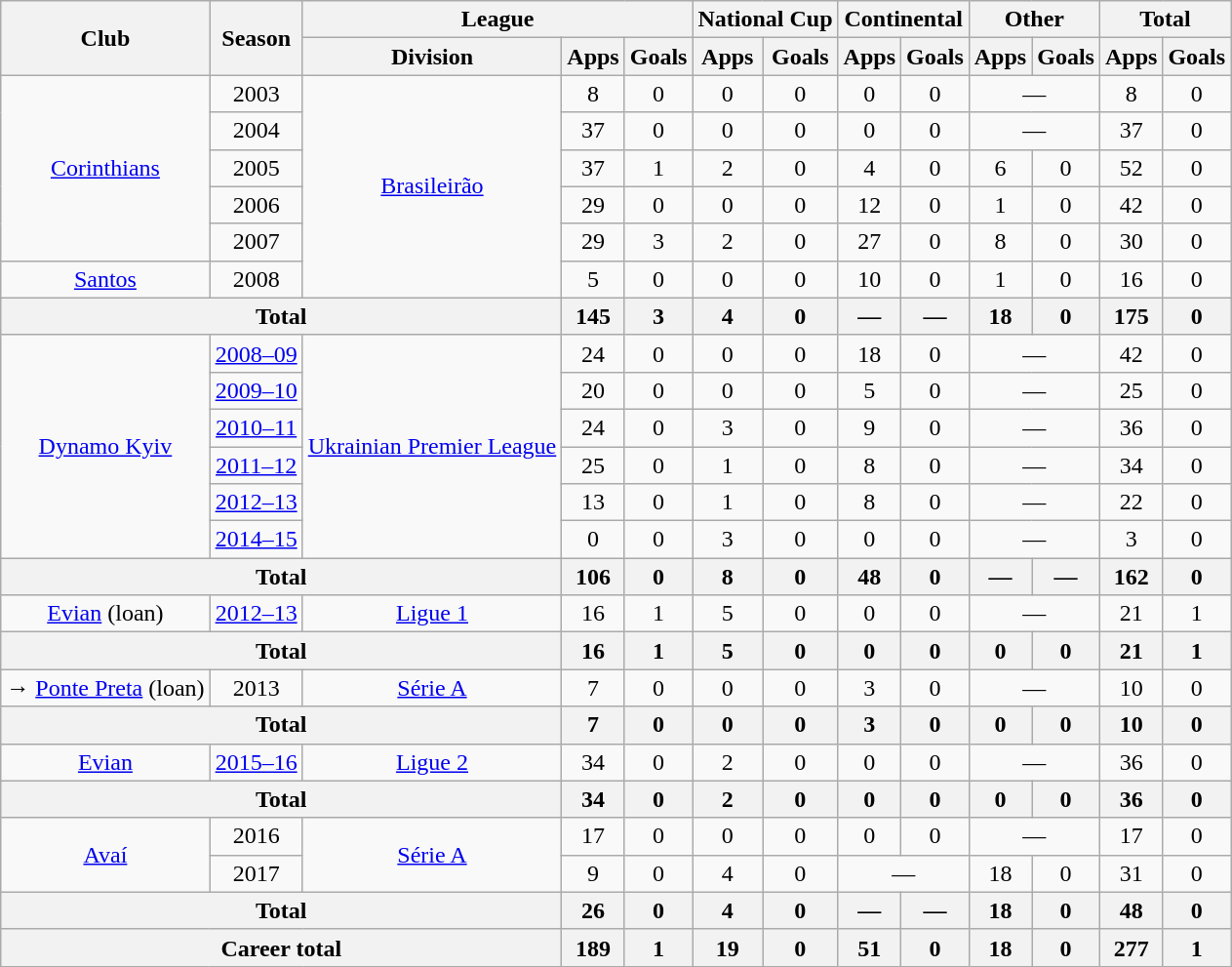<table class="wikitable" style="text-align: center;">
<tr>
<th rowspan="2">Club</th>
<th rowspan="2">Season</th>
<th colspan="3">League</th>
<th colspan="2">National Cup</th>
<th colspan="2">Continental</th>
<th colspan="2">Other</th>
<th colspan="2">Total</th>
</tr>
<tr>
<th>Division</th>
<th>Apps</th>
<th>Goals</th>
<th>Apps</th>
<th>Goals</th>
<th>Apps</th>
<th>Goals</th>
<th>Apps</th>
<th>Goals</th>
<th>Apps</th>
<th>Goals</th>
</tr>
<tr>
<td rowspan="5"><a href='#'>Corinthians</a></td>
<td>2003</td>
<td rowspan="6"><a href='#'>Brasileirão</a></td>
<td>8</td>
<td>0</td>
<td>0</td>
<td>0</td>
<td>0</td>
<td>0</td>
<td colspan="2">—</td>
<td>8</td>
<td>0</td>
</tr>
<tr>
<td>2004</td>
<td>37</td>
<td>0</td>
<td>0</td>
<td>0</td>
<td>0</td>
<td>0</td>
<td colspan="2">—</td>
<td>37</td>
<td>0</td>
</tr>
<tr>
<td>2005</td>
<td>37</td>
<td>1</td>
<td>2</td>
<td>0</td>
<td>4</td>
<td>0</td>
<td>6</td>
<td>0</td>
<td>52</td>
<td>0</td>
</tr>
<tr>
<td>2006</td>
<td>29</td>
<td>0</td>
<td>0</td>
<td>0</td>
<td>12</td>
<td>0</td>
<td>1</td>
<td>0</td>
<td>42</td>
<td>0</td>
</tr>
<tr>
<td>2007</td>
<td>29</td>
<td>3</td>
<td>2</td>
<td>0</td>
<td>27</td>
<td>0</td>
<td>8</td>
<td>0</td>
<td>30</td>
<td>0</td>
</tr>
<tr>
<td><a href='#'>Santos</a></td>
<td>2008</td>
<td>5</td>
<td>0</td>
<td>0</td>
<td>0</td>
<td>10</td>
<td>0</td>
<td>1</td>
<td>0</td>
<td>16</td>
<td>0</td>
</tr>
<tr>
<th colspan="3">Total</th>
<th>145</th>
<th>3</th>
<th>4</th>
<th>0</th>
<th>—</th>
<th>—</th>
<th>18</th>
<th>0</th>
<th>175</th>
<th>0</th>
</tr>
<tr>
<td rowspan="6"><a href='#'>Dynamo Kyiv</a></td>
<td><a href='#'>2008–09</a></td>
<td rowspan="6"><a href='#'>Ukrainian Premier League</a></td>
<td>24</td>
<td>0</td>
<td>0</td>
<td>0</td>
<td>18</td>
<td>0</td>
<td colspan="2">—</td>
<td>42</td>
<td>0</td>
</tr>
<tr>
<td><a href='#'>2009–10</a></td>
<td>20</td>
<td>0</td>
<td>0</td>
<td>0</td>
<td>5</td>
<td>0</td>
<td colspan="2">—</td>
<td>25</td>
<td>0</td>
</tr>
<tr>
<td><a href='#'>2010–11</a></td>
<td>24</td>
<td>0</td>
<td>3</td>
<td>0</td>
<td>9</td>
<td>0</td>
<td colspan="2">—</td>
<td>36</td>
<td>0</td>
</tr>
<tr>
<td><a href='#'>2011–12</a></td>
<td>25</td>
<td>0</td>
<td>1</td>
<td>0</td>
<td>8</td>
<td>0</td>
<td colspan="2">—</td>
<td>34</td>
<td>0</td>
</tr>
<tr>
<td><a href='#'>2012–13</a></td>
<td>13</td>
<td>0</td>
<td>1</td>
<td>0</td>
<td>8</td>
<td>0</td>
<td colspan="2">—</td>
<td>22</td>
<td>0</td>
</tr>
<tr>
<td><a href='#'>2014–15</a></td>
<td>0</td>
<td>0</td>
<td>3</td>
<td>0</td>
<td>0</td>
<td>0</td>
<td colspan="2">—</td>
<td>3</td>
<td>0</td>
</tr>
<tr>
<th colspan="3">Total</th>
<th>106</th>
<th>0</th>
<th>8</th>
<th>0</th>
<th>48</th>
<th>0</th>
<th>—</th>
<th>—</th>
<th>162</th>
<th>0</th>
</tr>
<tr>
<td><a href='#'>Evian</a> (loan)</td>
<td><a href='#'>2012–13</a></td>
<td><a href='#'>Ligue 1</a></td>
<td>16</td>
<td>1</td>
<td>5</td>
<td>0</td>
<td>0</td>
<td>0</td>
<td colspan="2">—</td>
<td>21</td>
<td>1</td>
</tr>
<tr>
<th colspan="3">Total</th>
<th>16</th>
<th>1</th>
<th>5</th>
<th>0</th>
<th>0</th>
<th>0</th>
<th>0</th>
<th>0</th>
<th>21</th>
<th>1</th>
</tr>
<tr>
<td>→ <a href='#'>Ponte Preta</a> (loan)</td>
<td>2013</td>
<td><a href='#'>Série A</a></td>
<td>7</td>
<td>0</td>
<td>0</td>
<td>0</td>
<td>3</td>
<td>0</td>
<td colspan="2">—</td>
<td>10</td>
<td>0</td>
</tr>
<tr>
<th colspan="3">Total</th>
<th>7</th>
<th>0</th>
<th>0</th>
<th>0</th>
<th>3</th>
<th>0</th>
<th>0</th>
<th>0</th>
<th>10</th>
<th>0</th>
</tr>
<tr>
<td><a href='#'>Evian</a></td>
<td><a href='#'>2015–16</a></td>
<td><a href='#'>Ligue 2</a></td>
<td>34</td>
<td>0</td>
<td>2</td>
<td>0</td>
<td>0</td>
<td>0</td>
<td colspan="2">—</td>
<td>36</td>
<td>0</td>
</tr>
<tr>
<th colspan="3">Total</th>
<th>34</th>
<th>0</th>
<th>2</th>
<th>0</th>
<th>0</th>
<th>0</th>
<th>0</th>
<th>0</th>
<th>36</th>
<th>0</th>
</tr>
<tr>
<td rowspan="2"><a href='#'>Avaí</a></td>
<td>2016</td>
<td rowspan="2"><a href='#'>Série A</a></td>
<td>17</td>
<td>0</td>
<td>0</td>
<td>0</td>
<td>0</td>
<td>0</td>
<td colspan="2">—</td>
<td>17</td>
<td>0</td>
</tr>
<tr>
<td>2017</td>
<td>9</td>
<td>0</td>
<td>4</td>
<td>0</td>
<td colspan="2">—</td>
<td>18</td>
<td>0</td>
<td>31</td>
<td>0</td>
</tr>
<tr>
<th colspan="3">Total</th>
<th>26</th>
<th>0</th>
<th>4</th>
<th>0</th>
<th>—</th>
<th>—</th>
<th>18</th>
<th>0</th>
<th>48</th>
<th>0</th>
</tr>
<tr>
<th colspan="3">Career total</th>
<th>189</th>
<th>1</th>
<th>19</th>
<th>0</th>
<th>51</th>
<th>0</th>
<th>18</th>
<th>0</th>
<th>277</th>
<th>1</th>
</tr>
</table>
